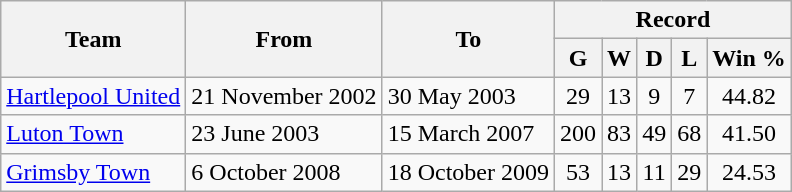<table class="wikitable" style="text-align: center">
<tr>
<th rowspan="2">Team</th>
<th rowspan="2">From</th>
<th rowspan="2">To</th>
<th colspan="5">Record</th>
</tr>
<tr>
<th>G</th>
<th>W</th>
<th>D</th>
<th>L</th>
<th>Win %</th>
</tr>
<tr>
<td align=left><a href='#'>Hartlepool United</a></td>
<td align=left>21 November 2002</td>
<td align=left>30 May 2003</td>
<td>29</td>
<td>13</td>
<td>9</td>
<td>7</td>
<td>44.82</td>
</tr>
<tr>
<td align=left><a href='#'>Luton Town</a></td>
<td align=left>23 June 2003</td>
<td align=left>15 March 2007</td>
<td>200</td>
<td>83</td>
<td>49</td>
<td>68</td>
<td>41.50</td>
</tr>
<tr>
<td align=left><a href='#'>Grimsby Town</a></td>
<td align=left>6 October 2008</td>
<td align=left>18 October 2009</td>
<td>53</td>
<td>13</td>
<td>11</td>
<td>29</td>
<td>24.53</td>
</tr>
</table>
